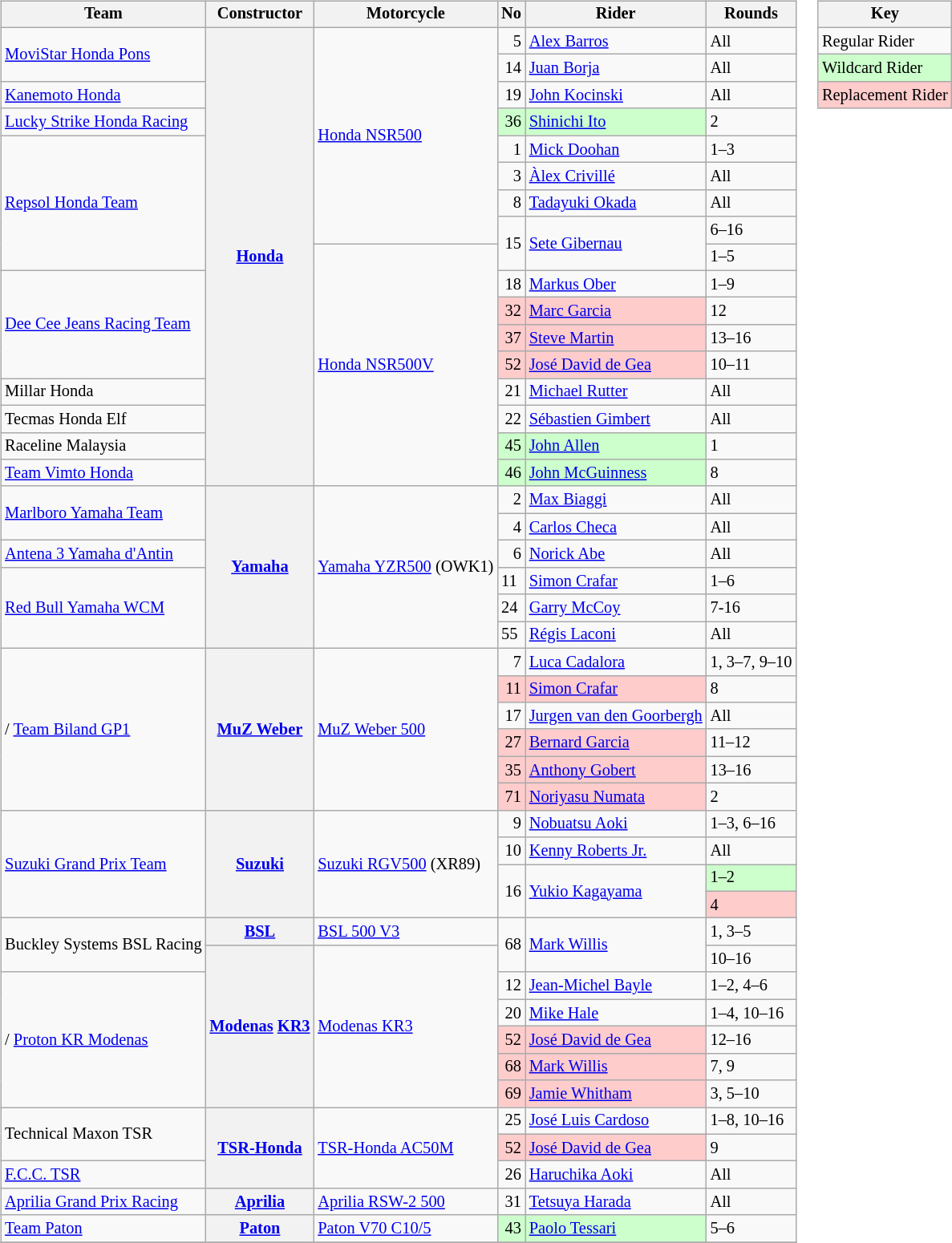<table>
<tr>
<td><br><table class="wikitable" style="font-size: 85%;">
<tr>
<th>Team</th>
<th>Constructor</th>
<th>Motorcycle</th>
<th>No</th>
<th>Rider</th>
<th>Rounds</th>
</tr>
<tr>
<td rowspan="2"> <a href='#'>MoviStar Honda Pons</a></td>
<th rowspan="17"><a href='#'>Honda</a></th>
<td rowspan="8"><a href='#'>Honda NSR500</a></td>
<td align="right">5</td>
<td> <a href='#'>Alex Barros</a></td>
<td>All</td>
</tr>
<tr>
<td align="right">14</td>
<td> <a href='#'>Juan Borja</a></td>
<td>All</td>
</tr>
<tr>
<td> <a href='#'>Kanemoto Honda</a></td>
<td align="right">19</td>
<td> <a href='#'>John Kocinski</a></td>
<td>All</td>
</tr>
<tr>
<td> <a href='#'>Lucky Strike Honda Racing</a></td>
<td style="background:#ccffcc;" align="right">36</td>
<td style="background:#ccffcc;"> <a href='#'>Shinichi Ito</a></td>
<td>2</td>
</tr>
<tr>
<td rowspan="5"> <a href='#'>Repsol Honda Team</a></td>
<td align="right">1</td>
<td> <a href='#'>Mick Doohan</a></td>
<td>1–3</td>
</tr>
<tr>
<td align="right">3</td>
<td> <a href='#'>Àlex Crivillé</a></td>
<td>All</td>
</tr>
<tr>
<td align="right">8</td>
<td> <a href='#'>Tadayuki Okada</a></td>
<td>All</td>
</tr>
<tr>
<td rowspan=2 align="right">15</td>
<td rowspan=2> <a href='#'>Sete Gibernau</a></td>
<td>6–16</td>
</tr>
<tr>
<td rowspan="9"><a href='#'>Honda NSR500V</a></td>
<td>1–5</td>
</tr>
<tr>
<td rowspan="4"> <a href='#'>Dee Cee Jeans Racing Team</a></td>
<td align="right">18</td>
<td> <a href='#'>Markus Ober</a></td>
<td>1–9</td>
</tr>
<tr>
<td style="background:#ffcccc;" align="right">32</td>
<td style="background:#ffcccc;"> <a href='#'>Marc Garcia</a></td>
<td>12</td>
</tr>
<tr>
<td style="background:#ffcccc;" align="right">37</td>
<td style="background:#ffcccc;"> <a href='#'>Steve Martin</a></td>
<td>13–16</td>
</tr>
<tr>
<td style="background:#ffcccc;" align="right">52</td>
<td style="background:#ffcccc;"> <a href='#'>José David de Gea</a></td>
<td>10–11</td>
</tr>
<tr>
<td> Millar Honda</td>
<td align="right">21</td>
<td> <a href='#'>Michael Rutter</a></td>
<td>All</td>
</tr>
<tr>
<td> Tecmas Honda Elf</td>
<td align="right">22</td>
<td> <a href='#'>Sébastien Gimbert</a></td>
<td>All</td>
</tr>
<tr>
<td> Raceline Malaysia</td>
<td style="background:#ccffcc;" align="right">45</td>
<td style="background:#ccffcc;"> <a href='#'>John Allen</a></td>
<td>1</td>
</tr>
<tr>
<td> <a href='#'>Team Vimto Honda</a></td>
<td style="background:#ccffcc;" align="right">46</td>
<td style="background:#ccffcc;"> <a href='#'>John McGuinness</a></td>
<td>8</td>
</tr>
<tr>
<td rowspan="2"> <a href='#'>Marlboro Yamaha Team</a></td>
<th rowspan="6"><a href='#'>Yamaha</a></th>
<td rowspan="6"><a href='#'>Yamaha YZR500</a> (OWK1)</td>
<td align="right">2</td>
<td> <a href='#'>Max Biaggi</a></td>
<td>All</td>
</tr>
<tr>
<td align="right">4</td>
<td> <a href='#'>Carlos Checa</a></td>
<td>All</td>
</tr>
<tr>
<td> <a href='#'>Antena 3 Yamaha d'Antin</a></td>
<td align="right">6</td>
<td> <a href='#'>Norick Abe</a></td>
<td>All</td>
</tr>
<tr>
<td rowspan="3"> <a href='#'>Red Bull Yamaha WCM</a></td>
<td>11</td>
<td> <a href='#'>Simon Crafar</a></td>
<td>1–6</td>
</tr>
<tr>
<td>24</td>
<td> <a href='#'>Garry McCoy</a></td>
<td>7-16</td>
</tr>
<tr>
<td>55</td>
<td> <a href='#'>Régis Laconi</a></td>
<td>All</td>
</tr>
<tr>
<td rowspan=6>/ <a href='#'>Team Biland GP1</a></td>
<th rowspan=6><a href='#'>MuZ Weber</a></th>
<td rowspan=6><a href='#'>MuZ Weber 500</a></td>
<td align="right">7</td>
<td> <a href='#'>Luca Cadalora</a></td>
<td>1, 3–7, 9–10</td>
</tr>
<tr>
<td style="background:#ffcccc;" align="right">11</td>
<td style="background:#ffcccc;"> <a href='#'>Simon Crafar</a></td>
<td>8</td>
</tr>
<tr>
<td align="right">17</td>
<td> <a href='#'>Jurgen van den Goorbergh</a></td>
<td>All</td>
</tr>
<tr>
<td style="background:#ffcccc;" align="right">27</td>
<td style="background:#ffcccc;"> <a href='#'>Bernard Garcia</a></td>
<td>11–12</td>
</tr>
<tr>
<td style="background:#ffcccc;" align="right">35</td>
<td style="background:#ffcccc;"> <a href='#'>Anthony Gobert</a></td>
<td>13–16</td>
</tr>
<tr>
<td style="background:#ffcccc;" align="right">71</td>
<td style="background:#ffcccc;"> <a href='#'>Noriyasu Numata</a></td>
<td>2</td>
</tr>
<tr>
<td rowspan=4> <a href='#'>Suzuki Grand Prix Team</a></td>
<th rowspan=4><a href='#'>Suzuki</a></th>
<td rowspan=4><a href='#'>Suzuki RGV500</a> (XR89)</td>
<td align="right">9</td>
<td> <a href='#'>Nobuatsu Aoki</a></td>
<td>1–3, 6–16</td>
</tr>
<tr>
<td align="right">10</td>
<td> <a href='#'>Kenny Roberts Jr.</a></td>
<td>All</td>
</tr>
<tr>
<td rowspan=2 align="right">16</td>
<td rowspan=2> <a href='#'>Yukio Kagayama</a></td>
<td style="background:#ccffcc;">1–2</td>
</tr>
<tr style="background:#ffcccc;">
<td>4</td>
</tr>
<tr>
<td rowspan="2"> Buckley Systems BSL Racing</td>
<th><a href='#'>BSL</a></th>
<td><a href='#'>BSL 500 V3</a></td>
<td rowspan="2" align="right">68</td>
<td rowspan="2"> <a href='#'>Mark Willis</a></td>
<td>1, 3–5</td>
</tr>
<tr>
<th rowspan="6"><a href='#'>Modenas</a> <a href='#'>KR3</a></th>
<td rowspan="6"><a href='#'>Modenas KR3</a></td>
<td>10–16</td>
</tr>
<tr>
<td rowspan=5>/ <a href='#'>Proton KR Modenas</a></td>
<td align="right">12</td>
<td> <a href='#'>Jean-Michel Bayle</a></td>
<td>1–2, 4–6</td>
</tr>
<tr>
<td align="right">20</td>
<td> <a href='#'>Mike Hale</a></td>
<td>1–4, 10–16</td>
</tr>
<tr>
<td style="background:#ffcccc;" align="right">52</td>
<td style="background:#ffcccc;"> <a href='#'>José David de Gea</a></td>
<td>12–16</td>
</tr>
<tr>
<td style="background:#ffcccc;" align="right">68</td>
<td style="background:#ffcccc;"> <a href='#'>Mark Willis</a></td>
<td>7, 9</td>
</tr>
<tr>
<td style="background:#ffcccc;" align="right">69</td>
<td style="background:#ffcccc;"> <a href='#'>Jamie Whitham</a></td>
<td>3, 5–10</td>
</tr>
<tr>
<td rowspan="2"> Technical Maxon TSR</td>
<th rowspan="3"><a href='#'>TSR-Honda</a></th>
<td rowspan="3"><a href='#'>TSR-Honda AC50M</a></td>
<td align="right">25</td>
<td> <a href='#'>José Luis Cardoso</a></td>
<td>1–8, 10–16</td>
</tr>
<tr>
<td style="background:#ffcccc;" align="right">52</td>
<td style="background:#ffcccc;"> <a href='#'>José David de Gea</a></td>
<td>9</td>
</tr>
<tr>
<td> <a href='#'>F.C.C. TSR</a></td>
<td align="right">26</td>
<td> <a href='#'>Haruchika Aoki</a></td>
<td>All</td>
</tr>
<tr>
<td> <a href='#'>Aprilia Grand Prix Racing</a></td>
<th><a href='#'>Aprilia</a></th>
<td><a href='#'>Aprilia RSW-2 500</a></td>
<td align="right">31</td>
<td> <a href='#'>Tetsuya Harada</a></td>
<td>All</td>
</tr>
<tr>
<td> <a href='#'>Team Paton</a></td>
<th><a href='#'>Paton</a></th>
<td><a href='#'>Paton V70 C10/5</a></td>
<td style="background:#ccffcc;" align="right">43</td>
<td style="background:#ccffcc;"> <a href='#'>Paolo Tessari</a></td>
<td>5–6</td>
</tr>
<tr>
</tr>
</table>
</td>
<td valign="top"><br><table class="wikitable" style="font-size: 85%;">
<tr>
<th colspan=2>Key</th>
</tr>
<tr>
<td>Regular Rider</td>
</tr>
<tr style="background:#ccffcc;">
<td>Wildcard Rider</td>
</tr>
<tr style="background:#ffcccc;">
<td>Replacement Rider</td>
</tr>
</table>
</td>
</tr>
</table>
